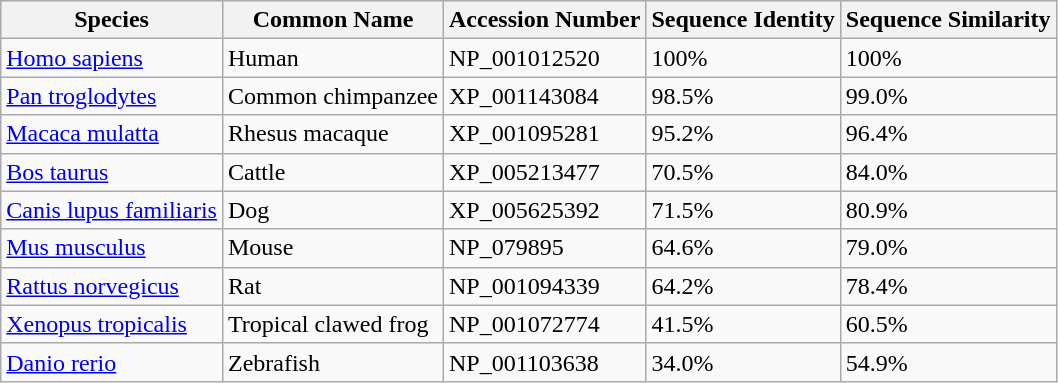<table class="wikitable">
<tr>
<th>Species</th>
<th>Common Name</th>
<th>Accession Number</th>
<th>Sequence Identity</th>
<th>Sequence Similarity</th>
</tr>
<tr>
<td><a href='#'>Homo sapiens</a></td>
<td>Human</td>
<td>NP_001012520</td>
<td>100%</td>
<td>100%</td>
</tr>
<tr>
<td><a href='#'>Pan troglodytes</a></td>
<td>Common chimpanzee</td>
<td>XP_001143084</td>
<td>98.5%</td>
<td>99.0%</td>
</tr>
<tr>
<td><a href='#'>Macaca mulatta</a></td>
<td>Rhesus macaque</td>
<td>XP_001095281</td>
<td>95.2%</td>
<td>96.4%</td>
</tr>
<tr>
<td><a href='#'>Bos taurus</a></td>
<td>Cattle</td>
<td>XP_005213477</td>
<td>70.5%</td>
<td>84.0%</td>
</tr>
<tr>
<td><a href='#'>Canis lupus familiaris</a></td>
<td>Dog</td>
<td>XP_005625392</td>
<td>71.5%</td>
<td>80.9%</td>
</tr>
<tr>
<td><a href='#'>Mus musculus</a></td>
<td>Mouse</td>
<td>NP_079895</td>
<td>64.6%</td>
<td>79.0%</td>
</tr>
<tr>
<td><a href='#'>Rattus norvegicus</a></td>
<td>Rat</td>
<td>NP_001094339</td>
<td>64.2%</td>
<td>78.4%</td>
</tr>
<tr>
<td><a href='#'>Xenopus tropicalis</a></td>
<td>Tropical clawed frog</td>
<td>NP_001072774</td>
<td>41.5%</td>
<td>60.5%</td>
</tr>
<tr>
<td><a href='#'>Danio rerio</a></td>
<td>Zebrafish</td>
<td>NP_001103638</td>
<td>34.0%</td>
<td>54.9%</td>
</tr>
</table>
